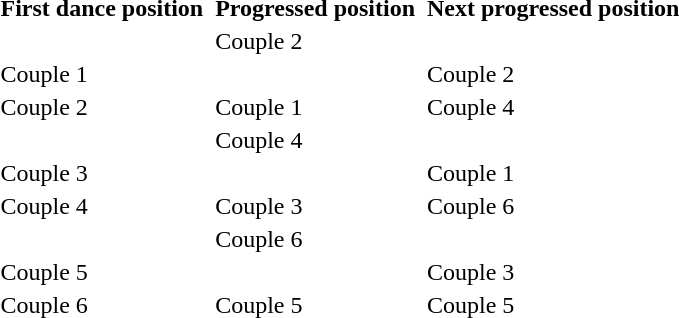<table style="margin:1em auto;">
<tr>
<td><strong>First dance position</strong></td>
<td></td>
<td><strong>Progressed position</strong></td>
<td></td>
<td><strong>Next progressed position</strong></td>
</tr>
<tr>
<td></td>
<td></td>
<td>Couple 2</td>
<td></td>
<td></td>
</tr>
<tr>
<td>Couple 1</td>
<td></td>
<td></td>
<td></td>
<td>Couple 2</td>
</tr>
<tr>
<td>Couple 2</td>
<td></td>
<td>Couple 1</td>
<td></td>
<td>Couple 4</td>
</tr>
<tr>
<td></td>
<td></td>
<td>Couple 4</td>
<td></td>
<td></td>
</tr>
<tr>
<td>Couple 3</td>
<td></td>
<td></td>
<td></td>
<td>Couple 1</td>
</tr>
<tr>
<td>Couple 4</td>
<td></td>
<td>Couple 3</td>
<td></td>
<td>Couple 6</td>
</tr>
<tr>
<td></td>
<td></td>
<td>Couple 6</td>
<td></td>
<td></td>
</tr>
<tr>
<td>Couple 5</td>
<td></td>
<td></td>
<td></td>
<td>Couple 3</td>
</tr>
<tr>
<td>Couple 6</td>
<td></td>
<td>Couple 5</td>
<td></td>
<td>Couple 5</td>
</tr>
</table>
